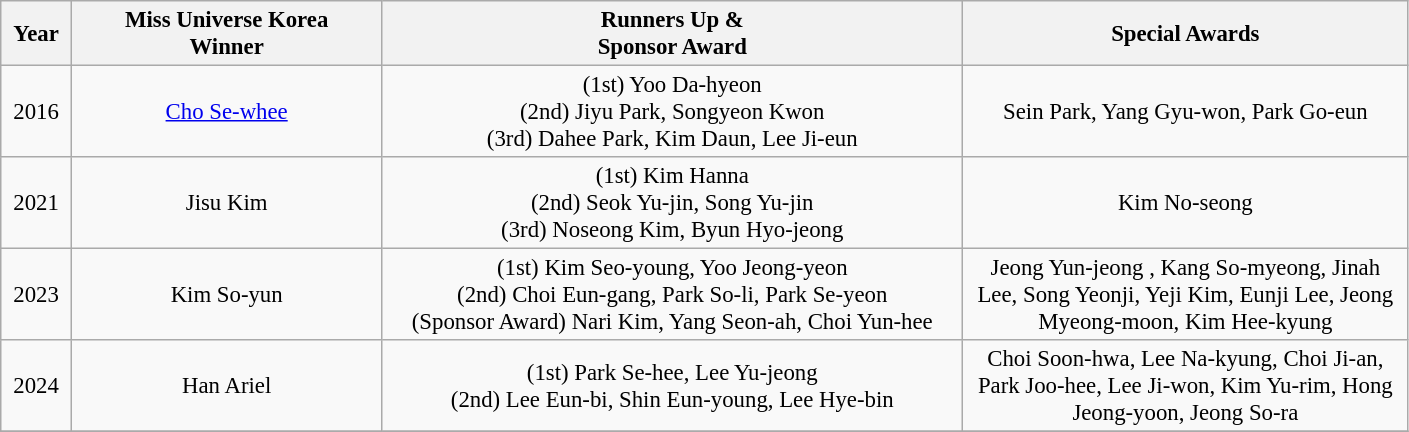<table class="wikitable sortable" style="font-size: 95%; text-align:center">
<tr>
<th width="40">Year</th>
<th width="200">Miss Universe Korea <br>Winner</th>
<th width="380">Runners Up & <br>Sponsor Award</th>
<th width="290">Special Awards</th>
</tr>
<tr>
<td>2016</td>
<td><a href='#'>Cho Se-whee</a></td>
<td>(1st) Yoo Da-hyeon <br>(2nd) Jiyu Park, Songyeon Kwon <br>(3rd) Dahee Park, Kim Daun, Lee Ji-eun</td>
<td>Sein Park, Yang Gyu-won, Park Go-eun</td>
</tr>
<tr>
<td>2021</td>
<td>Jisu Kim</td>
<td>(1st) Kim Hanna <br>(2nd) Seok Yu-jin, Song Yu-jin <br>(3rd) Noseong Kim, Byun Hyo-jeong</td>
<td>Kim No-seong</td>
</tr>
<tr>
<td>2023</td>
<td>Kim So-yun</td>
<td>(1st) Kim Seo-young, Yoo Jeong-yeon <br>(2nd) Choi Eun-gang, Park So-li, Park Se-yeon <br>(Sponsor Award) Nari Kim, Yang Seon-ah, Choi Yun-hee</td>
<td>Jeong Yun-jeong , Kang So-myeong, Jinah Lee, Song Yeonji, Yeji Kim, Eunji Lee, Jeong Myeong-moon, Kim Hee-kyung</td>
</tr>
<tr>
<td>2024</td>
<td>Han Ariel</td>
<td>(1st) Park Se-hee, Lee Yu-jeong <br>(2nd) Lee Eun-bi, Shin Eun-young, Lee Hye-bin</td>
<td>Choi Soon-hwa, Lee Na-kyung, Choi Ji-an, Park Joo-hee, Lee Ji-won, Kim Yu-rim, Hong Jeong-yoon, Jeong So-ra</td>
</tr>
<tr>
</tr>
</table>
